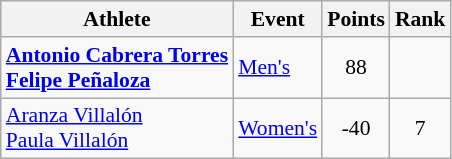<table class=wikitable style="font-size:90%">
<tr>
<th>Athlete</th>
<th>Event</th>
<th>Points</th>
<th>Rank</th>
</tr>
<tr align=center>
<td align=left><strong><a href='#'>Antonio Cabrera Torres</a><br><a href='#'>Felipe Peñaloza</a></strong></td>
<td align=left><a href='#'>Men's</a></td>
<td>88</td>
<td></td>
</tr>
<tr align=center>
<td align=left><a href='#'>Aranza Villalón</a><br><a href='#'>Paula Villalón</a></td>
<td align=left><a href='#'>Women's</a></td>
<td>-40</td>
<td>7</td>
</tr>
</table>
